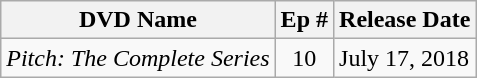<table class="wikitable">
<tr>
<th>DVD Name</th>
<th>Ep #</th>
<th>Release Date</th>
</tr>
<tr>
<td><em>Pitch: The Complete Series</em></td>
<td align="center">10</td>
<td>July 17, 2018</td>
</tr>
</table>
